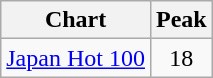<table class="wikitable">
<tr>
<th style="text-align:center;">Chart</th>
<th style="text-align:center;">Peak</th>
</tr>
<tr>
<td align="left"><a href='#'>Japan Hot 100</a></td>
<td style="text-align:center;">18</td>
</tr>
</table>
